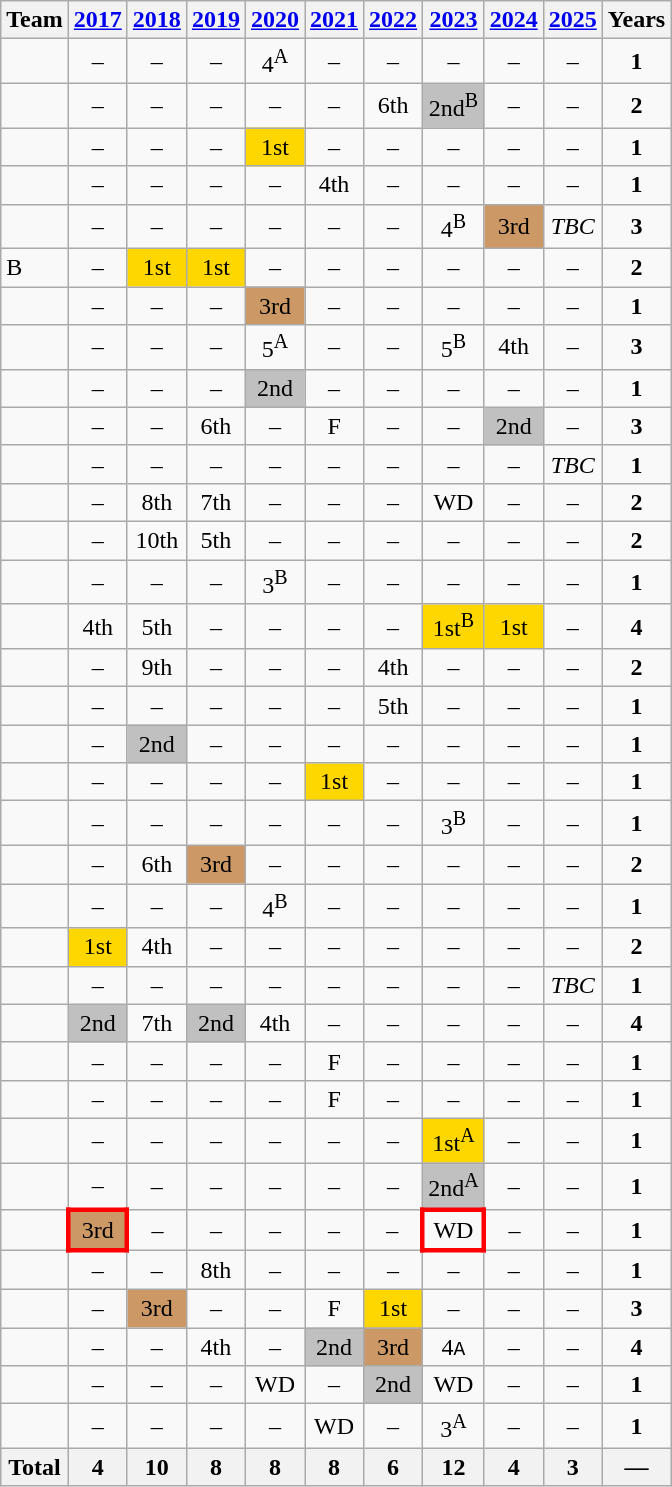<table class="wikitable" style="text-align:center">
<tr>
<th>Team</th>
<th><a href='#'>2017</a></th>
<th><a href='#'>2018</a></th>
<th><a href='#'>2019</a></th>
<th><a href='#'>2020</a></th>
<th><a href='#'>2021</a></th>
<th><a href='#'>2022</a></th>
<th><a href='#'>2023</a></th>
<th><a href='#'>2024</a></th>
<th><a href='#'>2025</a></th>
<th>Years</th>
</tr>
<tr>
<td align="left"></td>
<td>–</td>
<td>–</td>
<td>–</td>
<td>4<sup>A</sup></td>
<td>–</td>
<td>–</td>
<td>–</td>
<td>–</td>
<td>–</td>
<td><strong>1</strong></td>
</tr>
<tr>
<td align="left"></td>
<td>–</td>
<td>–</td>
<td>–</td>
<td>–</td>
<td>–</td>
<td>6th</td>
<td bgcolor=silver>2nd<sup>B</sup></td>
<td>–</td>
<td>–</td>
<td><strong>2</strong></td>
</tr>
<tr>
<td align="left"></td>
<td>–</td>
<td>–</td>
<td>–</td>
<td bgcolor=gold>1st</td>
<td>–</td>
<td>–</td>
<td>–</td>
<td>–</td>
<td>–</td>
<td><strong>1</strong></td>
</tr>
<tr>
<td align="left"></td>
<td>–</td>
<td>–</td>
<td>–</td>
<td>–</td>
<td>4th</td>
<td>–</td>
<td>–</td>
<td>–</td>
<td>–</td>
<td><strong>1</strong></td>
</tr>
<tr>
<td align="left"></td>
<td>–</td>
<td>–</td>
<td>–</td>
<td>–</td>
<td>–</td>
<td>–</td>
<td>4<sup>B</sup></td>
<td bgcolor=#cc9966>3rd</td>
<td><em>TBC</em></td>
<td><strong>3</strong></td>
</tr>
<tr>
<td align="left"> B</td>
<td>–</td>
<td bgcolor=gold>1st</td>
<td bgcolor=gold>1st</td>
<td>–</td>
<td>–</td>
<td>–</td>
<td>–</td>
<td>–</td>
<td>–</td>
<td><strong>2</strong></td>
</tr>
<tr>
<td align="left"></td>
<td>–</td>
<td>–</td>
<td>–</td>
<td bgcolor=#cc9966>3rd</td>
<td>–</td>
<td>–</td>
<td>–</td>
<td>–</td>
<td>–</td>
<td><strong>1</strong></td>
</tr>
<tr>
<td align="left"></td>
<td>–</td>
<td>–</td>
<td>–</td>
<td>5<sup>A</sup></td>
<td>–</td>
<td>–</td>
<td>5<sup>B</sup></td>
<td>4th</td>
<td>–</td>
<td><strong>3</strong></td>
</tr>
<tr>
<td align="left"></td>
<td>–</td>
<td>–</td>
<td>–</td>
<td bgcolor=silver>2nd</td>
<td>–</td>
<td>–</td>
<td>–</td>
<td>–</td>
<td>–</td>
<td><strong>1</strong></td>
</tr>
<tr>
<td align="left"></td>
<td>–</td>
<td>–</td>
<td>6th</td>
<td>–</td>
<td>F</td>
<td>–</td>
<td>–</td>
<td bgcolor=silver>2nd</td>
<td>–</td>
<td><strong>3</strong></td>
</tr>
<tr>
<td align="left"></td>
<td>–</td>
<td>–</td>
<td>–</td>
<td>–</td>
<td>–</td>
<td>–</td>
<td>–</td>
<td>–</td>
<td><em>TBC</em></td>
<td><strong>1</strong></td>
</tr>
<tr>
<td align="left"></td>
<td>–</td>
<td>8th</td>
<td>7th</td>
<td>–</td>
<td>–</td>
<td>–</td>
<td>WD</td>
<td>–</td>
<td>–</td>
<td><strong>2</strong></td>
</tr>
<tr>
<td align="left"></td>
<td>–</td>
<td>10th</td>
<td>5th</td>
<td>–</td>
<td>–</td>
<td>–</td>
<td>–</td>
<td>–</td>
<td>–</td>
<td><strong>2</strong></td>
</tr>
<tr>
<td align="left"></td>
<td>–</td>
<td>–</td>
<td>–</td>
<td>3<sup>B</sup></td>
<td>–</td>
<td>–</td>
<td>–</td>
<td>–</td>
<td>–</td>
<td><strong>1</strong></td>
</tr>
<tr>
<td align="left"></td>
<td>4th</td>
<td>5th</td>
<td>–</td>
<td>–</td>
<td>–</td>
<td>–</td>
<td bgcolor=gold>1st<sup>B</sup></td>
<td bgcolor=gold>1st</td>
<td>–</td>
<td><strong>4</strong></td>
</tr>
<tr>
<td align="left"></td>
<td>–</td>
<td>9th</td>
<td>–</td>
<td>–</td>
<td>–</td>
<td>4th</td>
<td>–</td>
<td>–</td>
<td>–</td>
<td><strong>2</strong></td>
</tr>
<tr>
<td align="left"></td>
<td>–</td>
<td>–</td>
<td>–</td>
<td>–</td>
<td>–</td>
<td>5th</td>
<td>–</td>
<td>–</td>
<td>–</td>
<td><strong>1</strong></td>
</tr>
<tr>
<td align="left"></td>
<td>–</td>
<td bgcolor=silver>2nd</td>
<td>–</td>
<td>–</td>
<td>–</td>
<td>–</td>
<td>–</td>
<td>–</td>
<td>–</td>
<td><strong>1</strong></td>
</tr>
<tr>
<td align="left"></td>
<td>–</td>
<td>–</td>
<td>–</td>
<td>–</td>
<td bgcolor=gold>1st</td>
<td>–</td>
<td>–</td>
<td>–</td>
<td>–</td>
<td><strong>1</strong></td>
</tr>
<tr>
<td align="left"></td>
<td>–</td>
<td>–</td>
<td>–</td>
<td>–</td>
<td>–</td>
<td>–</td>
<td>3<sup>B</sup></td>
<td>–</td>
<td>–</td>
<td><strong>1</strong></td>
</tr>
<tr>
<td align="left"></td>
<td>–</td>
<td>6th</td>
<td bgcolor=#cc9966>3rd</td>
<td>–</td>
<td>–</td>
<td>–</td>
<td>–</td>
<td>–</td>
<td>–</td>
<td><strong>2</strong></td>
</tr>
<tr>
<td align="left"></td>
<td>–</td>
<td>–</td>
<td>–</td>
<td>4<sup>B</sup></td>
<td>–</td>
<td>–</td>
<td>–</td>
<td>–</td>
<td>–</td>
<td><strong>1</strong></td>
</tr>
<tr>
<td align="left"></td>
<td bgcolor=gold>1st</td>
<td>4th</td>
<td>–</td>
<td>–</td>
<td>–</td>
<td>–</td>
<td>–</td>
<td>–</td>
<td>–</td>
<td><strong>2</strong></td>
</tr>
<tr>
<td align="left"></td>
<td>–</td>
<td>–</td>
<td>–</td>
<td>–</td>
<td>–</td>
<td>–</td>
<td>–</td>
<td>–</td>
<td><em>TBC</em></td>
<td><strong>1</strong></td>
</tr>
<tr>
<td align="left"></td>
<td bgcolor=silver>2nd</td>
<td>7th</td>
<td bgcolor=silver>2nd</td>
<td>4th</td>
<td>–</td>
<td>–</td>
<td>–</td>
<td>–</td>
<td>–</td>
<td><strong>4</strong></td>
</tr>
<tr>
<td align="left"></td>
<td>–</td>
<td>–</td>
<td>–</td>
<td>–</td>
<td>F</td>
<td>–</td>
<td>–</td>
<td>–</td>
<td>–</td>
<td><strong>1</strong></td>
</tr>
<tr>
<td align="left"></td>
<td>–</td>
<td>–</td>
<td>–</td>
<td>–</td>
<td>F</td>
<td>–</td>
<td>–</td>
<td>–</td>
<td>–</td>
<td><strong>1</strong></td>
</tr>
<tr>
<td align="left"></td>
<td>–</td>
<td>–</td>
<td>–</td>
<td>–</td>
<td>–</td>
<td>–</td>
<td bgcolor=gold>1st<sup>A</sup></td>
<td>–</td>
<td>–</td>
<td><strong>1</strong></td>
</tr>
<tr>
<td align="left"></td>
<td>–</td>
<td>–</td>
<td>–</td>
<td>–</td>
<td>–</td>
<td>–</td>
<td bgcolor=silver>2nd<sup>A</sup></td>
<td>–</td>
<td>–</td>
<td><strong>1</strong></td>
</tr>
<tr>
<td align="left"></td>
<td bgcolor=#cc9966 style="border: 3px solid red">3rd</td>
<td>–</td>
<td>–</td>
<td>–</td>
<td>–</td>
<td>–</td>
<td style="border: 3px solid red">WD</td>
<td>–</td>
<td>–</td>
<td><strong>1</strong></td>
</tr>
<tr>
<td align="left"></td>
<td>–</td>
<td>–</td>
<td>8th</td>
<td>–</td>
<td>–</td>
<td>–</td>
<td>–</td>
<td>–</td>
<td>–</td>
<td><strong>1</strong></td>
</tr>
<tr>
<td align="left"></td>
<td>–</td>
<td bgcolor=#cc9966>3rd</td>
<td>–</td>
<td>–</td>
<td>F</td>
<td bgcolor=gold>1st</td>
<td>–</td>
<td>–</td>
<td>–</td>
<td><strong>3</strong></td>
</tr>
<tr>
<td align="left"></td>
<td>–</td>
<td>–</td>
<td>4th</td>
<td>–</td>
<td bgcolor=silver>2nd</td>
<td bgcolor=#cc9966>3rd</td>
<td>4<code>A</code></td>
<td>–</td>
<td>–</td>
<td><strong>4</strong></td>
</tr>
<tr>
<td align="left"></td>
<td>–</td>
<td>–</td>
<td>–</td>
<td>WD</td>
<td>–</td>
<td bgcolor=silver>2nd</td>
<td>WD</td>
<td>–</td>
<td>–</td>
<td><strong>1</strong></td>
</tr>
<tr>
<td align="left"></td>
<td>–</td>
<td>–</td>
<td>–</td>
<td>–</td>
<td>WD</td>
<td>–</td>
<td>3<sup>A</sup></td>
<td>–</td>
<td>–</td>
<td><strong>1</strong></td>
</tr>
<tr>
<th>Total</th>
<th>4</th>
<th>10</th>
<th>8</th>
<th>8</th>
<th>8</th>
<th>6</th>
<th>12</th>
<th>4</th>
<th>3</th>
<th>—</th>
</tr>
</table>
